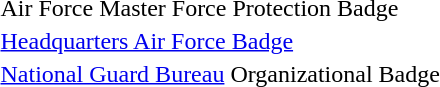<table>
<tr>
<td></td>
<td>Air Force Master Force Protection Badge</td>
</tr>
<tr>
<td></td>
<td><a href='#'>Headquarters Air Force Badge</a></td>
</tr>
<tr>
<td></td>
<td><a href='#'>National Guard Bureau</a> Organizational Badge</td>
</tr>
</table>
